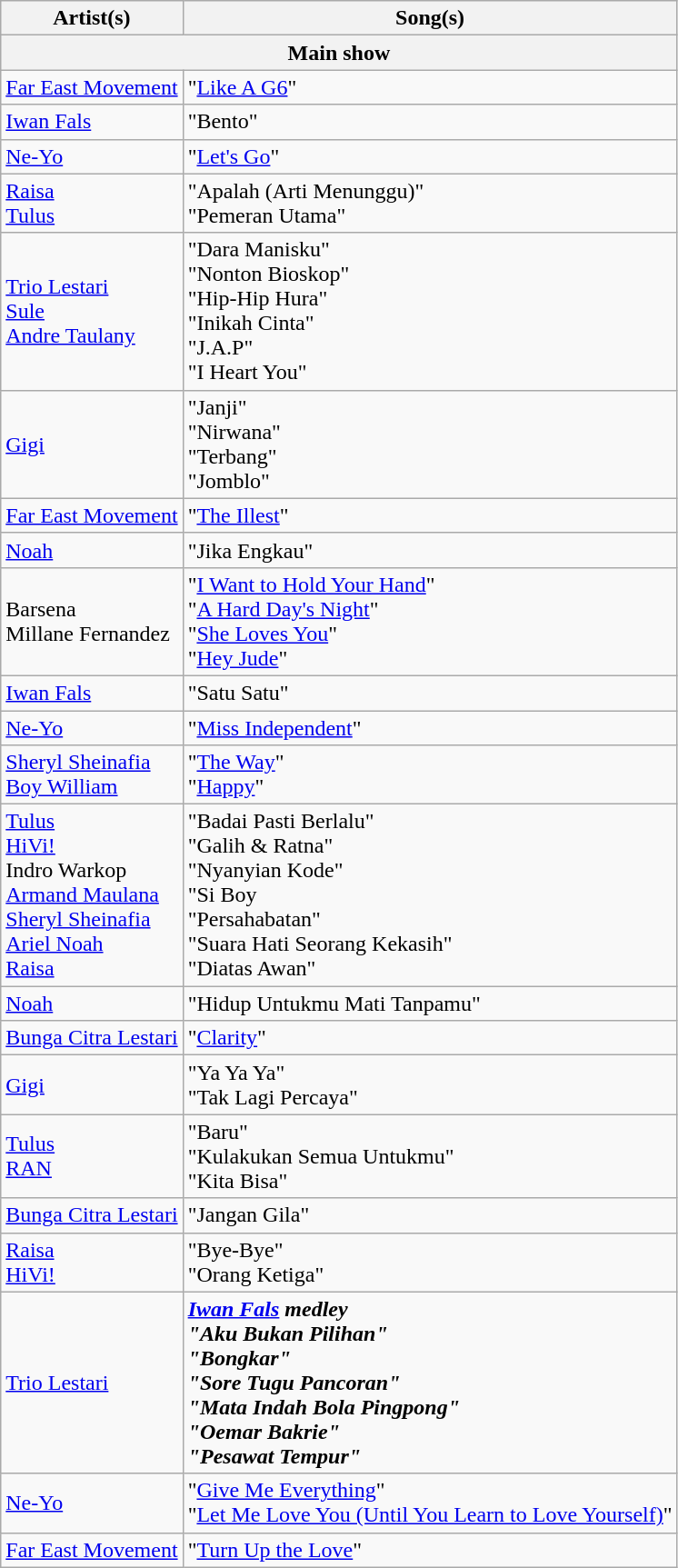<table class="wikitable">
<tr>
<th>Artist(s)</th>
<th>Song(s)</th>
</tr>
<tr>
<th colspan= "3">Main show</th>
</tr>
<tr>
<td><a href='#'>Far East Movement</a></td>
<td>"<a href='#'>Like A G6</a>"</td>
</tr>
<tr>
<td><a href='#'>Iwan Fals</a></td>
<td>"Bento"</td>
</tr>
<tr>
<td><a href='#'>Ne-Yo</a></td>
<td>"<a href='#'>Let's Go</a>"</td>
</tr>
<tr>
<td><a href='#'>Raisa</a><br><a href='#'>Tulus</a></td>
<td>"Apalah (Arti Menunggu)"<br>"Pemeran Utama"</td>
</tr>
<tr>
<td><a href='#'>Trio Lestari</a><br><a href='#'>Sule</a><br><a href='#'>Andre Taulany</a></td>
<td>"Dara Manisku"<br>"Nonton Bioskop"<br>"Hip-Hip Hura"<br>"Inikah Cinta"<br>"J.A.P"<br>"I Heart You"</td>
</tr>
<tr>
<td><a href='#'>Gigi</a></td>
<td>"Janji"<br>"Nirwana"<br>"Terbang"<br>"Jomblo"</td>
</tr>
<tr>
<td><a href='#'>Far East Movement</a></td>
<td>"<a href='#'>The Illest</a>"</td>
</tr>
<tr>
<td><a href='#'>Noah</a></td>
<td>"Jika Engkau"</td>
</tr>
<tr>
<td>Barsena<br>Millane Fernandez</td>
<td>"<a href='#'>I Want to Hold Your Hand</a>"<br>"<a href='#'>A Hard Day's Night</a>"<br>"<a href='#'>She Loves You</a>"<br>"<a href='#'>Hey Jude</a>"</td>
</tr>
<tr>
<td><a href='#'>Iwan Fals</a></td>
<td>"Satu Satu"</td>
</tr>
<tr>
<td><a href='#'>Ne-Yo</a></td>
<td>"<a href='#'>Miss Independent</a>"</td>
</tr>
<tr>
<td><a href='#'>Sheryl Sheinafia</a><br><a href='#'>Boy William</a></td>
<td>"<a href='#'>The Way</a>"<br>"<a href='#'>Happy</a>"</td>
</tr>
<tr>
<td><a href='#'>Tulus</a><br><a href='#'>HiVi!</a><br>Indro Warkop<br><a href='#'>Armand Maulana</a><br><a href='#'>Sheryl Sheinafia</a><br><a href='#'>Ariel Noah</a><br><a href='#'>Raisa</a></td>
<td>"Badai Pasti Berlalu"<br>"Galih & Ratna"<br>"Nyanyian Kode"<br>"Si Boy<br>"Persahabatan"<br>"Suara Hati Seorang Kekasih"<br>"Diatas Awan"</td>
</tr>
<tr>
<td><a href='#'>Noah</a></td>
<td>"Hidup Untukmu Mati Tanpamu"</td>
</tr>
<tr>
<td><a href='#'>Bunga Citra Lestari</a></td>
<td>"<a href='#'>Clarity</a>"</td>
</tr>
<tr>
<td><a href='#'>Gigi</a></td>
<td>"Ya Ya Ya"<br>"Tak Lagi Percaya"</td>
</tr>
<tr>
<td><a href='#'>Tulus</a><br><a href='#'>RAN</a></td>
<td>"Baru"<br>"Kulakukan Semua Untukmu"<br>"Kita Bisa"</td>
</tr>
<tr>
<td><a href='#'>Bunga Citra Lestari</a></td>
<td>"Jangan Gila"</td>
</tr>
<tr>
<td><a href='#'>Raisa</a><br><a href='#'>HiVi!</a></td>
<td>"Bye-Bye"<br>"Orang Ketiga"</td>
</tr>
<tr>
<td><a href='#'>Trio Lestari</a></td>
<td><strong><em><a href='#'>Iwan Fals</a><em> medley<strong><br>"Aku Bukan Pilihan"<br>"Bongkar"<br>"Sore Tugu Pancoran"<br>"Mata Indah Bola Pingpong"<br>"Oemar Bakrie"<br>"Pesawat Tempur"</td>
</tr>
<tr>
<td><a href='#'>Ne-Yo</a></td>
<td>"<a href='#'>Give Me Everything</a>"<br>"<a href='#'>Let Me Love You (Until You Learn to Love Yourself)</a>"</td>
</tr>
<tr>
<td><a href='#'>Far East Movement</a></td>
<td>"<a href='#'>Turn Up the Love</a>"</td>
</tr>
</table>
